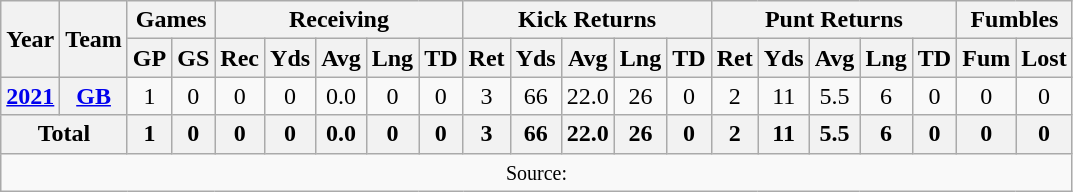<table class="wikitable" style="text-align: center;">
<tr>
<th rowspan="2">Year</th>
<th rowspan="2">Team</th>
<th colspan="2">Games</th>
<th colspan="5">Receiving</th>
<th colspan="5">Kick Returns</th>
<th colspan="5">Punt Returns</th>
<th colspan="2">Fumbles</th>
</tr>
<tr>
<th>GP</th>
<th>GS</th>
<th>Rec</th>
<th>Yds</th>
<th>Avg</th>
<th>Lng</th>
<th>TD</th>
<th>Ret</th>
<th>Yds</th>
<th>Avg</th>
<th>Lng</th>
<th>TD</th>
<th>Ret</th>
<th>Yds</th>
<th>Avg</th>
<th>Lng</th>
<th>TD</th>
<th>Fum</th>
<th>Lost</th>
</tr>
<tr>
<th><a href='#'>2021</a></th>
<th><a href='#'>GB</a></th>
<td>1</td>
<td>0</td>
<td>0</td>
<td>0</td>
<td>0.0</td>
<td>0</td>
<td>0</td>
<td>3</td>
<td>66</td>
<td>22.0</td>
<td>26</td>
<td>0</td>
<td>2</td>
<td>11</td>
<td>5.5</td>
<td>6</td>
<td>0</td>
<td>0</td>
<td>0</td>
</tr>
<tr>
<th colspan="2">Total</th>
<th>1</th>
<th>0</th>
<th>0</th>
<th>0</th>
<th>0.0</th>
<th>0</th>
<th>0</th>
<th>3</th>
<th>66</th>
<th>22.0</th>
<th>26</th>
<th>0</th>
<th>2</th>
<th>11</th>
<th>5.5</th>
<th>6</th>
<th>0</th>
<th>0</th>
<th>0</th>
</tr>
<tr>
<td colspan="21"><small>Source: </small></td>
</tr>
</table>
